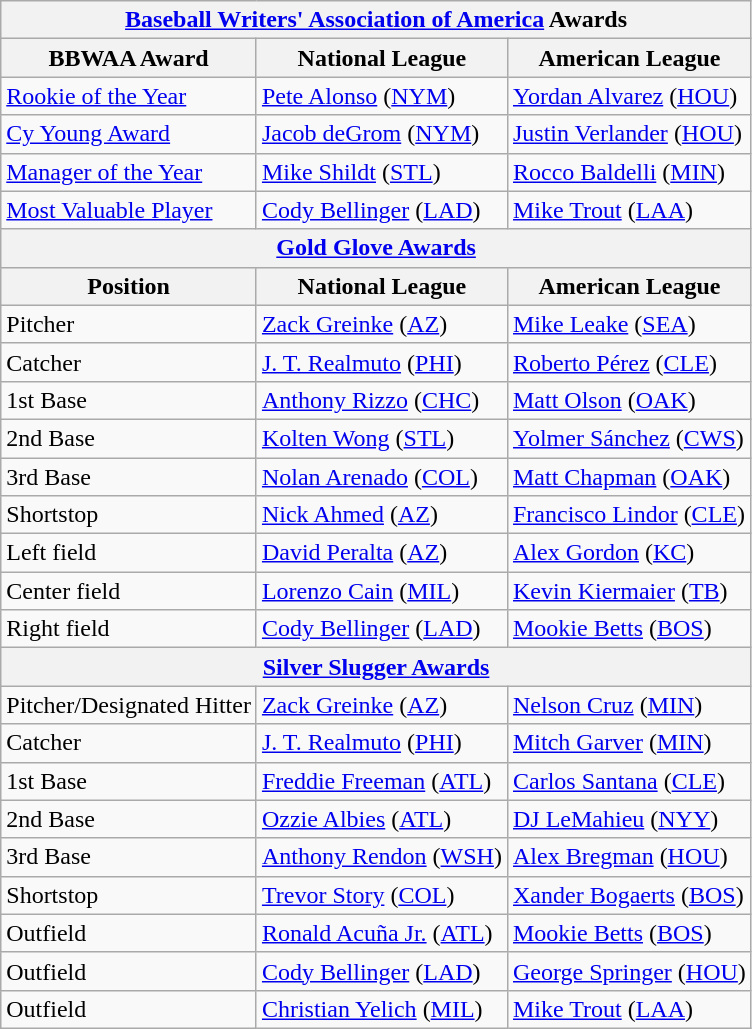<table class="wikitable">
<tr>
<th colspan="9"><a href='#'>Baseball Writers' Association of America</a> Awards</th>
</tr>
<tr>
<th>BBWAA Award</th>
<th>National League</th>
<th>American League</th>
</tr>
<tr>
<td><a href='#'>Rookie of the Year</a></td>
<td><a href='#'>Pete Alonso</a> (<a href='#'>NYM</a>)</td>
<td><a href='#'>Yordan Alvarez</a> (<a href='#'>HOU</a>)</td>
</tr>
<tr>
<td><a href='#'>Cy Young Award</a></td>
<td><a href='#'>Jacob deGrom</a> (<a href='#'>NYM</a>)</td>
<td><a href='#'>Justin Verlander</a> (<a href='#'>HOU</a>)</td>
</tr>
<tr>
<td><a href='#'>Manager of the Year</a></td>
<td><a href='#'>Mike Shildt</a> (<a href='#'>STL</a>)</td>
<td><a href='#'>Rocco Baldelli</a> (<a href='#'>MIN</a>)</td>
</tr>
<tr>
<td><a href='#'>Most Valuable Player</a></td>
<td><a href='#'>Cody Bellinger</a> (<a href='#'>LAD</a>)</td>
<td><a href='#'>Mike Trout</a> (<a href='#'>LAA</a>)</td>
</tr>
<tr>
<th colspan="9"><a href='#'>Gold Glove Awards</a></th>
</tr>
<tr>
<th>Position</th>
<th>National League</th>
<th>American League</th>
</tr>
<tr>
<td>Pitcher</td>
<td><a href='#'>Zack Greinke</a> (<a href='#'>AZ</a>)</td>
<td><a href='#'>Mike Leake</a> (<a href='#'>SEA</a>)</td>
</tr>
<tr>
<td>Catcher</td>
<td><a href='#'>J. T. Realmuto</a> (<a href='#'>PHI</a>)</td>
<td><a href='#'>Roberto Pérez</a> (<a href='#'>CLE</a>)</td>
</tr>
<tr>
<td>1st Base</td>
<td><a href='#'>Anthony Rizzo</a> (<a href='#'>CHC</a>)</td>
<td><a href='#'>Matt Olson</a> (<a href='#'>OAK</a>)</td>
</tr>
<tr>
<td>2nd Base</td>
<td><a href='#'>Kolten Wong</a> (<a href='#'>STL</a>)</td>
<td><a href='#'>Yolmer Sánchez</a> (<a href='#'>CWS</a>)</td>
</tr>
<tr>
<td>3rd Base</td>
<td><a href='#'>Nolan Arenado</a> (<a href='#'>COL</a>)</td>
<td><a href='#'>Matt Chapman</a> (<a href='#'>OAK</a>)</td>
</tr>
<tr>
<td>Shortstop</td>
<td><a href='#'>Nick Ahmed</a> (<a href='#'>AZ</a>)</td>
<td><a href='#'>Francisco Lindor</a> (<a href='#'>CLE</a>)</td>
</tr>
<tr>
<td>Left field</td>
<td><a href='#'>David Peralta</a> (<a href='#'>AZ</a>)</td>
<td><a href='#'>Alex Gordon</a> (<a href='#'>KC</a>)</td>
</tr>
<tr>
<td>Center field</td>
<td><a href='#'>Lorenzo Cain</a> (<a href='#'>MIL</a>)</td>
<td><a href='#'>Kevin Kiermaier</a> (<a href='#'>TB</a>)</td>
</tr>
<tr>
<td>Right field</td>
<td><a href='#'>Cody Bellinger</a> (<a href='#'>LAD</a>)</td>
<td><a href='#'>Mookie Betts</a> (<a href='#'>BOS</a>)</td>
</tr>
<tr>
<th colspan="9"><a href='#'>Silver Slugger Awards</a></th>
</tr>
<tr>
<td>Pitcher/Designated Hitter</td>
<td><a href='#'>Zack Greinke</a> (<a href='#'>AZ</a>)</td>
<td><a href='#'>Nelson Cruz</a> (<a href='#'>MIN</a>)</td>
</tr>
<tr>
<td>Catcher</td>
<td><a href='#'>J. T. Realmuto</a> (<a href='#'>PHI</a>)</td>
<td><a href='#'>Mitch Garver</a> (<a href='#'>MIN</a>)</td>
</tr>
<tr>
<td>1st Base</td>
<td><a href='#'>Freddie Freeman</a> (<a href='#'>ATL</a>)</td>
<td><a href='#'>Carlos Santana</a> (<a href='#'>CLE</a>)</td>
</tr>
<tr>
<td>2nd Base</td>
<td><a href='#'>Ozzie Albies</a> (<a href='#'>ATL</a>)</td>
<td><a href='#'>DJ LeMahieu</a> (<a href='#'>NYY</a>)</td>
</tr>
<tr>
<td>3rd Base</td>
<td><a href='#'>Anthony Rendon</a> (<a href='#'>WSH</a>)</td>
<td><a href='#'>Alex Bregman</a> (<a href='#'>HOU</a>)</td>
</tr>
<tr>
<td>Shortstop</td>
<td><a href='#'>Trevor Story</a> (<a href='#'>COL</a>)</td>
<td><a href='#'>Xander Bogaerts</a> (<a href='#'>BOS</a>)</td>
</tr>
<tr>
<td>Outfield</td>
<td><a href='#'>Ronald Acuña Jr.</a> (<a href='#'>ATL</a>)</td>
<td><a href='#'>Mookie Betts</a> (<a href='#'>BOS</a>)</td>
</tr>
<tr>
<td>Outfield</td>
<td><a href='#'>Cody Bellinger</a> (<a href='#'>LAD</a>)</td>
<td><a href='#'>George Springer</a> (<a href='#'>HOU</a>)</td>
</tr>
<tr>
<td>Outfield</td>
<td><a href='#'>Christian Yelich</a> (<a href='#'>MIL</a>)</td>
<td><a href='#'>Mike Trout</a> (<a href='#'>LAA</a>)</td>
</tr>
</table>
